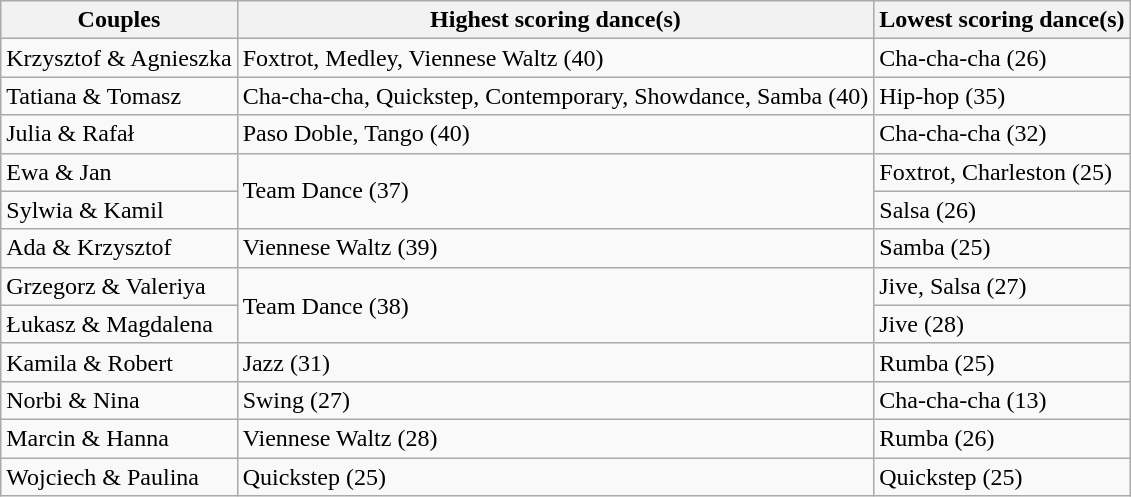<table class="wikitable">
<tr>
<th>Couples</th>
<th>Highest scoring dance(s)</th>
<th>Lowest scoring dance(s)</th>
</tr>
<tr>
<td>Krzysztof & Agnieszka</td>
<td>Foxtrot, Medley, Viennese Waltz (40)</td>
<td>Cha-cha-cha (26)</td>
</tr>
<tr>
<td>Tatiana & Tomasz</td>
<td>Cha-cha-cha, Quickstep, Contemporary, Showdance, Samba (40)</td>
<td>Hip-hop (35)</td>
</tr>
<tr>
<td>Julia & Rafał</td>
<td>Paso Doble, Tango (40)</td>
<td>Cha-cha-cha (32)</td>
</tr>
<tr>
<td>Ewa & Jan</td>
<td rowspan="2">Team Dance (37)</td>
<td>Foxtrot, Charleston (25)</td>
</tr>
<tr>
<td>Sylwia & Kamil</td>
<td>Salsa (26)</td>
</tr>
<tr>
<td>Ada & Krzysztof</td>
<td>Viennese Waltz (39)</td>
<td>Samba (25)</td>
</tr>
<tr>
<td>Grzegorz & Valeriya</td>
<td rowspan="2">Team Dance (38)</td>
<td>Jive, Salsa (27)</td>
</tr>
<tr>
<td>Łukasz & Magdalena</td>
<td>Jive (28)</td>
</tr>
<tr>
<td>Kamila & Robert</td>
<td>Jazz (31)</td>
<td>Rumba (25)</td>
</tr>
<tr>
<td>Norbi & Nina</td>
<td>Swing (27)</td>
<td>Cha-cha-cha (13)</td>
</tr>
<tr>
<td>Marcin & Hanna</td>
<td>Viennese Waltz (28)</td>
<td>Rumba (26)</td>
</tr>
<tr>
<td>Wojciech & Paulina</td>
<td>Quickstep (25)</td>
<td>Quickstep (25)</td>
</tr>
</table>
